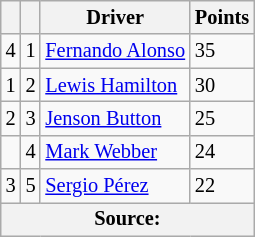<table class="wikitable" style="font-size: 85%;">
<tr>
<th></th>
<th></th>
<th>Driver</th>
<th>Points</th>
</tr>
<tr>
<td align="left"> 4</td>
<td align="center">1</td>
<td> <a href='#'>Fernando Alonso</a></td>
<td align="left">35</td>
</tr>
<tr>
<td align="left"> 1</td>
<td align="center">2</td>
<td> <a href='#'>Lewis Hamilton</a></td>
<td align="left">30</td>
</tr>
<tr>
<td align="left"> 2</td>
<td align="center">3</td>
<td> <a href='#'>Jenson Button</a></td>
<td align="left">25</td>
</tr>
<tr>
<td align="left"></td>
<td align="center">4</td>
<td> <a href='#'>Mark Webber</a></td>
<td align="left">24</td>
</tr>
<tr>
<td align="left"> 3</td>
<td align="center">5</td>
<td> <a href='#'>Sergio Pérez</a></td>
<td align="left">22</td>
</tr>
<tr>
<th colspan=4>Source: </th>
</tr>
</table>
